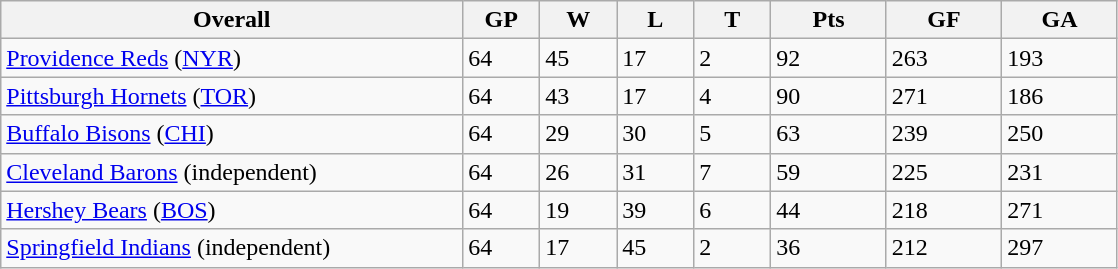<table class="wikitable">
<tr>
<th bgcolor="#DDDDFF" width="30%">Overall</th>
<th bgcolor="#DDDDFF" width="5%">GP</th>
<th bgcolor="#DDDDFF" width="5%">W</th>
<th bgcolor="#DDDDFF" width="5%">L</th>
<th bgcolor="#DDDDFF" width="5%">T</th>
<th bgcolor="#DDDDFF" width="7.5%">Pts</th>
<th bgcolor="#DDDDFF" width="7.5%">GF</th>
<th bgcolor="#DDDDFF" width="7.5%">GA</th>
</tr>
<tr>
<td><a href='#'>Providence Reds</a> (<a href='#'>NYR</a>)</td>
<td>64</td>
<td>45</td>
<td>17</td>
<td>2</td>
<td>92</td>
<td>263</td>
<td>193</td>
</tr>
<tr>
<td><a href='#'>Pittsburgh Hornets</a> (<a href='#'>TOR</a>)</td>
<td>64</td>
<td>43</td>
<td>17</td>
<td>4</td>
<td>90</td>
<td>271</td>
<td>186</td>
</tr>
<tr>
<td><a href='#'>Buffalo Bisons</a> (<a href='#'>CHI</a>)</td>
<td>64</td>
<td>29</td>
<td>30</td>
<td>5</td>
<td>63</td>
<td>239</td>
<td>250</td>
</tr>
<tr>
<td><a href='#'>Cleveland Barons</a> (independent)</td>
<td>64</td>
<td>26</td>
<td>31</td>
<td>7</td>
<td>59</td>
<td>225</td>
<td>231</td>
</tr>
<tr>
<td><a href='#'>Hershey Bears</a> (<a href='#'>BOS</a>)</td>
<td>64</td>
<td>19</td>
<td>39</td>
<td>6</td>
<td>44</td>
<td>218</td>
<td>271</td>
</tr>
<tr>
<td><a href='#'>Springfield Indians</a> (independent)</td>
<td>64</td>
<td>17</td>
<td>45</td>
<td>2</td>
<td>36</td>
<td>212</td>
<td>297</td>
</tr>
</table>
